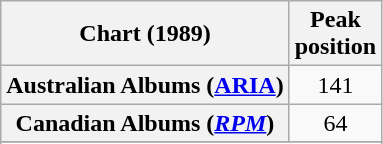<table class="wikitable sortable plainrowheaders" style="text-align:center">
<tr>
<th scope="col">Chart (1989)</th>
<th scope="col">Peak<br> position</th>
</tr>
<tr>
<th scope="row">Australian Albums (<a href='#'>ARIA</a>)</th>
<td align="center">141</td>
</tr>
<tr>
<th scope="row">Canadian Albums (<em><a href='#'>RPM</a></em>)</th>
<td>64</td>
</tr>
<tr>
</tr>
<tr>
</tr>
</table>
